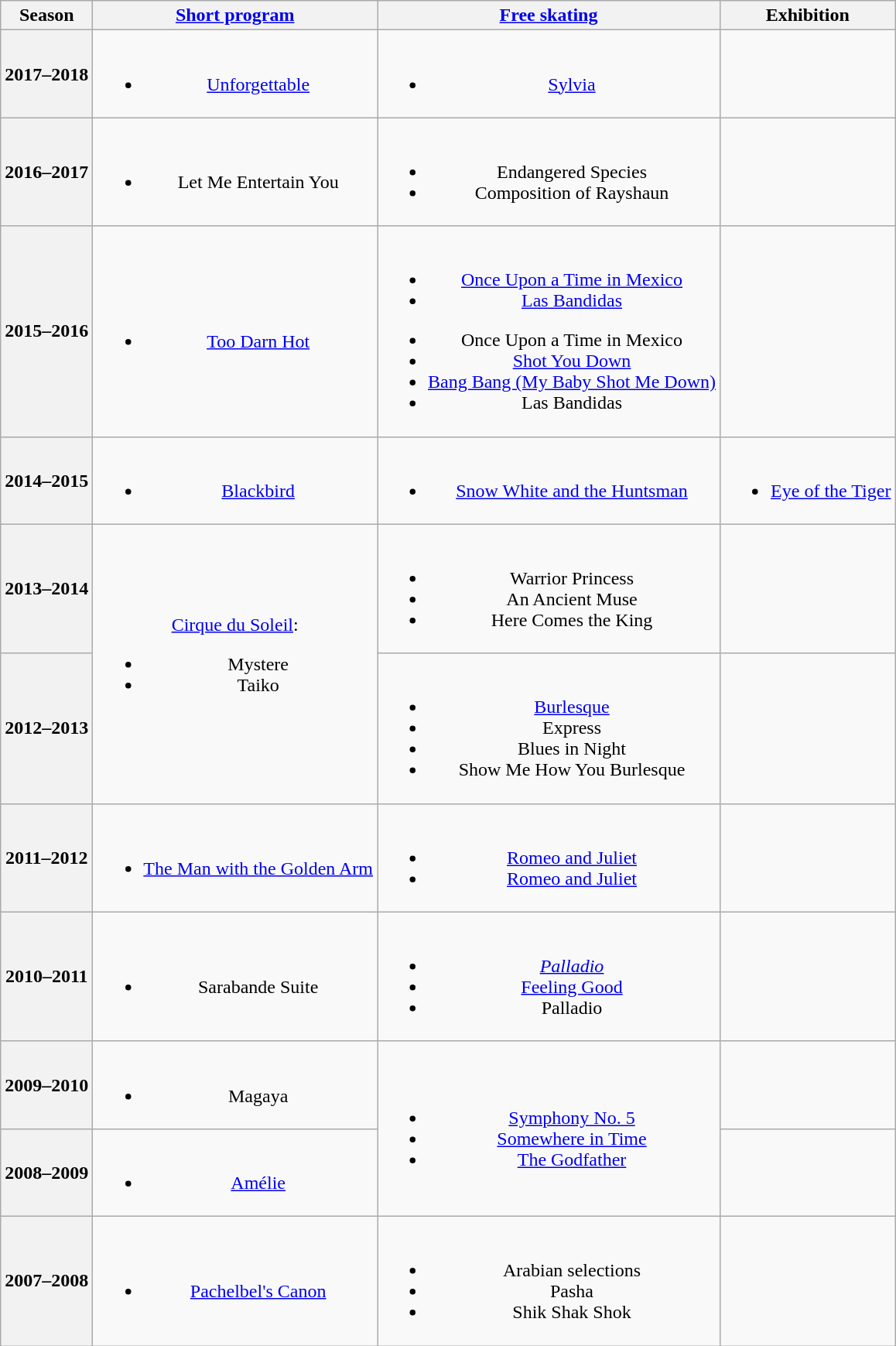<table class=wikitable style=text-align:center>
<tr>
<th>Season</th>
<th><a href='#'>Short program</a></th>
<th><a href='#'>Free skating</a></th>
<th>Exhibition</th>
</tr>
<tr>
<th>2017–2018 <br> </th>
<td><br><ul><li><a href='#'>Unforgettable</a> <br></li></ul></td>
<td><br><ul><li><a href='#'>Sylvia</a> <br></li></ul></td>
<td></td>
</tr>
<tr>
<th>2016–2017 <br> </th>
<td><br><ul><li>Let Me Entertain You <br></li></ul></td>
<td><br><ul><li>Endangered Species <br></li><li>Composition of Rayshaun <br></li></ul></td>
<td></td>
</tr>
<tr>
<th>2015–2016 <br> </th>
<td><br><ul><li><a href='#'>Too Darn Hot</a> <br></li></ul></td>
<td><br><ul><li><a href='#'>Once Upon a Time in Mexico</a> <br></li><li><a href='#'>Las Bandidas</a> <br></li></ul><ul><li>Once Upon a Time in Mexico <br></li><li><a href='#'>Shot You Down</a> <br></li><li><a href='#'>Bang Bang (My Baby Shot Me Down)</a> <br></li><li>Las Bandidas <br></li></ul></td>
<td></td>
</tr>
<tr>
<th>2014–2015 <br> </th>
<td><br><ul><li><a href='#'>Blackbird</a> <br></li></ul></td>
<td><br><ul><li><a href='#'>Snow White and the Huntsman</a> <br></li></ul></td>
<td><br><ul><li><a href='#'>Eye of the Tiger</a> <br></li></ul></td>
</tr>
<tr>
<th>2013–2014 <br> </th>
<td rowspan=2><a href='#'>Cirque du Soleil</a>:<br><ul><li>Mystere</li><li>Taiko <br></li></ul></td>
<td><br><ul><li>Warrior Princess <br></li><li>An Ancient Muse <br></li><li>Here Comes the King <br></li></ul></td>
<td></td>
</tr>
<tr>
<th>2012–2013 <br> </th>
<td><br><ul><li><a href='#'>Burlesque</a></li><li>Express</li><li>Blues in Night <br></li><li>Show Me How You Burlesque <br></li></ul></td>
<td></td>
</tr>
<tr>
<th>2011–2012 <br> </th>
<td><br><ul><li><a href='#'>The Man with the Golden Arm</a></li></ul></td>
<td><br><ul><li><a href='#'>Romeo and Juliet</a> <br></li><li><a href='#'>Romeo and Juliet</a> <br></li></ul></td>
<td></td>
</tr>
<tr>
<th>2010–2011 <br> </th>
<td><br><ul><li>Sarabande Suite</li></ul></td>
<td><br><ul><li><em><a href='#'>Palladio</a></em> <br></li><li><a href='#'>Feeling Good</a></li><li>Palladio <br></li></ul></td>
<td></td>
</tr>
<tr>
<th>2009–2010 <br> </th>
<td><br><ul><li>Magaya <br></li></ul></td>
<td rowspan=2><br><ul><li><a href='#'>Symphony No. 5</a> <br></li><li><a href='#'>Somewhere in Time</a> <br></li><li><a href='#'>The Godfather</a> <br></li></ul></td>
<td></td>
</tr>
<tr>
<th>2008–2009 <br> </th>
<td><br><ul><li><a href='#'>Amélie</a> <br></li></ul></td>
<td></td>
</tr>
<tr>
<th>2007–2008 <br> </th>
<td><br><ul><li><a href='#'>Pachelbel's Canon</a> <br></li></ul></td>
<td><br><ul><li>Arabian selections</li><li>Pasha <br></li><li>Shik Shak Shok <br></li></ul></td>
<td></td>
</tr>
</table>
